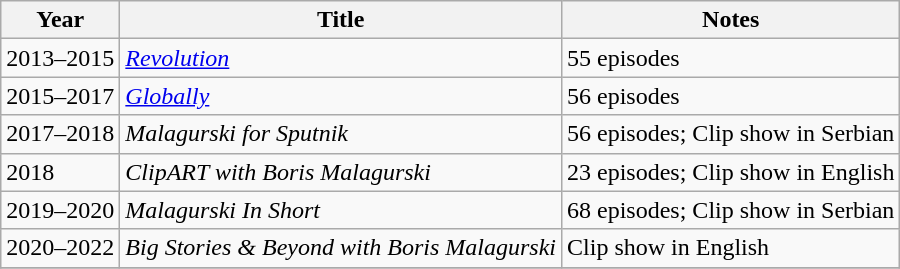<table class="wikitable">
<tr>
<th>Year</th>
<th>Title</th>
<th>Notes</th>
</tr>
<tr>
<td>2013–2015</td>
<td><em><a href='#'>Revolution</a></em></td>
<td>55 episodes</td>
</tr>
<tr>
<td>2015–2017</td>
<td><em><a href='#'>Globally</a></em></td>
<td>56 episodes</td>
</tr>
<tr>
<td>2017–2018</td>
<td><em>Malagurski for Sputnik</em></td>
<td>56 episodes; Clip show in Serbian</td>
</tr>
<tr>
<td>2018</td>
<td><em>ClipART with Boris Malagurski</em></td>
<td>23 episodes; Clip show in English</td>
</tr>
<tr>
<td>2019–2020</td>
<td><em>Malagurski In Short</em></td>
<td>68 episodes; Clip show in Serbian</td>
</tr>
<tr>
<td>2020–2022</td>
<td><em>Big Stories & Beyond with Boris Malagurski</em></td>
<td>Clip show in English</td>
</tr>
<tr>
</tr>
</table>
